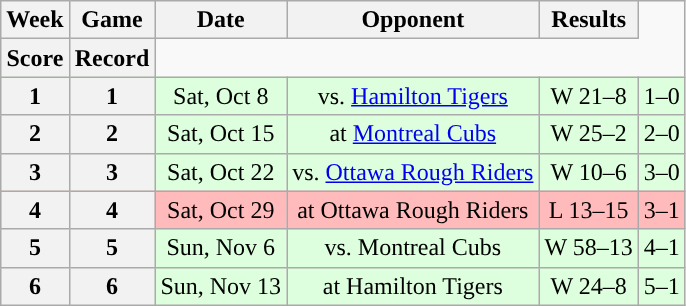<table class="wikitable" style="text-align:center">
<tr>
<th>Week</th>
<th>Game</th>
<th>Date</th>
<th>Opponent</th>
<th>Results</th>
</tr>
<tr>
<th>Score</th>
<th>Record</th>
</tr>
<tr style="background:#ddffdd">
<th>1</th>
<th>1</th>
<td>Sat, Oct 8</td>
<td>vs. <a href='#'>Hamilton Tigers</a></td>
<td>W 21–8</td>
<td>1–0</td>
</tr>
<tr style="background:#ddffdd">
<th>2</th>
<th>2</th>
<td>Sat, Oct 15</td>
<td>at <a href='#'>Montreal Cubs</a></td>
<td>W 25–2</td>
<td>2–0</td>
</tr>
<tr style="background:#ddffdd">
<th>3</th>
<th>3</th>
<td>Sat, Oct 22</td>
<td>vs. <a href='#'>Ottawa Rough Riders</a></td>
<td>W 10–6</td>
<td>3–0</td>
</tr>
<tr style="background:#ffbbbb">
<th>4</th>
<th>4</th>
<td>Sat, Oct 29</td>
<td>at Ottawa Rough Riders</td>
<td>L 13–15</td>
<td>3–1</td>
</tr>
<tr style="background:#ddffdd">
<th>5</th>
<th>5</th>
<td>Sun, Nov 6</td>
<td>vs. Montreal Cubs</td>
<td>W 58–13</td>
<td>4–1</td>
</tr>
<tr style="background:#ddffdd">
<th>6</th>
<th>6</th>
<td>Sun, Nov 13</td>
<td>at Hamilton Tigers</td>
<td>W 24–8</td>
<td>5–1</td>
</tr>
</table>
